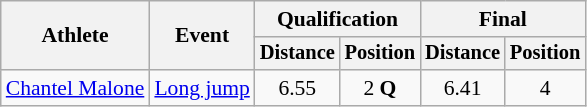<table class=wikitable style="font-size:90%">
<tr>
<th rowspan="2">Athlete</th>
<th rowspan="2">Event</th>
<th colspan="2">Qualification</th>
<th colspan="2">Final</th>
</tr>
<tr style="font-size:95%">
<th>Distance</th>
<th>Position</th>
<th>Distance</th>
<th>Position</th>
</tr>
<tr align=center>
<td align=left><a href='#'>Chantel Malone</a></td>
<td align=left><a href='#'>Long jump</a></td>
<td>6.55</td>
<td>2 <strong>Q</strong></td>
<td>6.41</td>
<td>4</td>
</tr>
</table>
